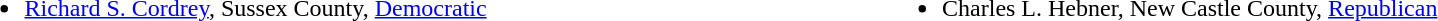<table width=100%>
<tr valign=top>
<td><br><ul><li><a href='#'>Richard S. Cordrey</a>, Sussex County, <a href='#'>Democratic</a></li></ul></td>
<td><br><ul><li>Charles L. Hebner, New Castle County, <a href='#'>Republican</a></li></ul></td>
</tr>
</table>
